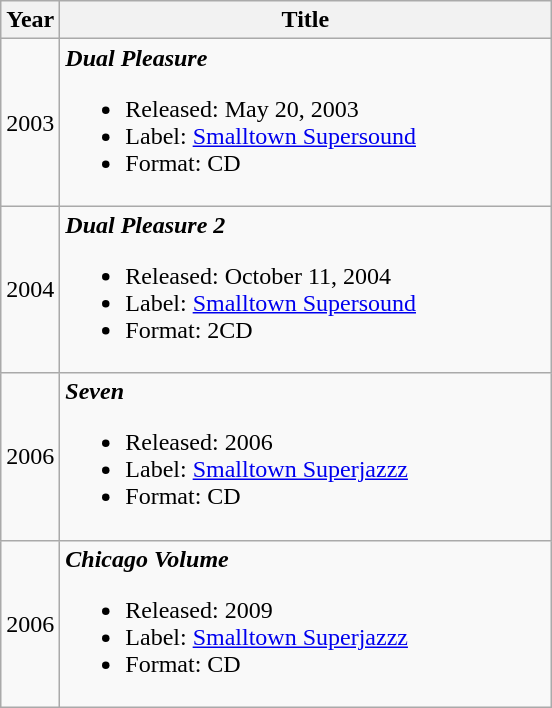<table class="wikitable">
<tr>
<th>Year</th>
<th style="width:225px;">Title</th>
</tr>
<tr>
<td>2003</td>
<td style="width:20em"><strong><em>Dual Pleasure</em></strong><br><ul><li>Released: May 20, 2003</li><li>Label: <a href='#'>Smalltown Supersound</a> </li><li>Format: CD</li></ul></td>
</tr>
<tr>
<td>2004</td>
<td style="width:20em"><strong><em>Dual Pleasure 2</em></strong><br><ul><li>Released: October 11, 2004</li><li>Label: <a href='#'>Smalltown Supersound</a> </li><li>Format: 2CD</li></ul></td>
</tr>
<tr>
<td>2006</td>
<td style="width:20em"><strong><em>Seven</em></strong><br><ul><li>Released: 2006</li><li>Label: <a href='#'>Smalltown Superjazzz</a> </li><li>Format: CD</li></ul></td>
</tr>
<tr>
<td>2006</td>
<td style="width:20em"><strong><em>Chicago Volume</em></strong><br><ul><li>Released: 2009</li><li>Label: <a href='#'>Smalltown Superjazzz</a> </li><li>Format: CD</li></ul></td>
</tr>
</table>
